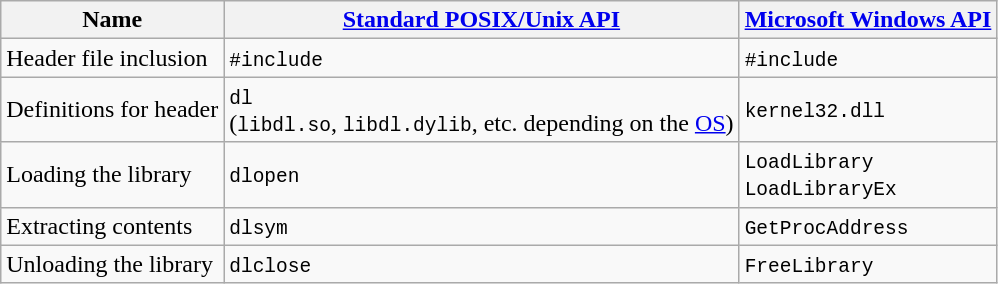<table class="wikitable">
<tr>
<th>Name</th>
<th><a href='#'>Standard POSIX/Unix API</a></th>
<th><a href='#'>Microsoft Windows API</a></th>
</tr>
<tr>
<td>Header file inclusion</td>
<td><code>#include <dlfcn.h></code></td>
<td><code>#include <windows.h></code></td>
</tr>
<tr>
<td>Definitions for header</td>
<td><code>dl</code><br>(<code>libdl.so</code>, <code>libdl.dylib</code>, etc. depending on the <a href='#'>OS</a>)</td>
<td><code>kernel32.dll</code></td>
</tr>
<tr>
<td>Loading the library</td>
<td><code>dlopen</code></td>
<td><code>LoadLibrary</code><br><code>LoadLibraryEx</code><br></td>
</tr>
<tr>
<td>Extracting contents</td>
<td><code>dlsym</code></td>
<td><code>GetProcAddress</code></td>
</tr>
<tr>
<td>Unloading the library</td>
<td><code>dlclose</code></td>
<td><code>FreeLibrary</code></td>
</tr>
</table>
